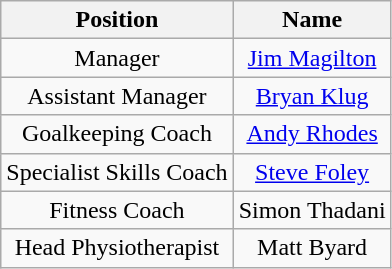<table class="wikitable" style="text-align:center">
<tr>
<th width=0%>Position</th>
<th width=0%>Name</th>
</tr>
<tr>
<td>Manager</td>
<td> <a href='#'>Jim Magilton</a></td>
</tr>
<tr>
<td>Assistant Manager</td>
<td> <a href='#'>Bryan Klug</a></td>
</tr>
<tr>
<td>Goalkeeping Coach</td>
<td> <a href='#'>Andy Rhodes</a></td>
</tr>
<tr>
<td>Specialist Skills Coach</td>
<td> <a href='#'>Steve Foley</a></td>
</tr>
<tr>
<td>Fitness Coach</td>
<td> Simon Thadani</td>
</tr>
<tr>
<td>Head Physiotherapist</td>
<td> Matt Byard</td>
</tr>
</table>
